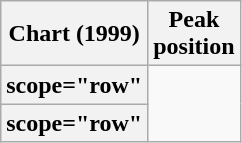<table class="wikitable plainrowheaders sortable">
<tr>
<th scope="col">Chart (1999)</th>
<th scope="col">Peak<br>position</th>
</tr>
<tr>
<th>scope="row" </th>
</tr>
<tr>
<th>scope="row" </th>
</tr>
</table>
